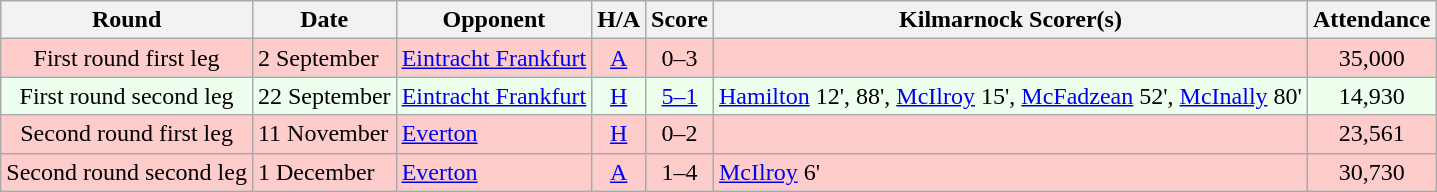<table class="wikitable" style="text-align:center">
<tr>
<th>Round</th>
<th>Date</th>
<th>Opponent</th>
<th>H/A</th>
<th>Score</th>
<th>Kilmarnock Scorer(s)</th>
<th>Attendance</th>
</tr>
<tr bgcolor=#FFCCCC>
<td>First round first leg</td>
<td align=left>2 September</td>
<td align=left> <a href='#'>Eintracht Frankfurt</a></td>
<td><a href='#'>A</a></td>
<td>0–3</td>
<td align=left></td>
<td>35,000</td>
</tr>
<tr bgcolor=#EEFFEE>
<td>First round second leg</td>
<td align=left>22 September</td>
<td align=left> <a href='#'>Eintracht Frankfurt</a></td>
<td><a href='#'>H</a></td>
<td><a href='#'>5–1</a></td>
<td align=left><a href='#'>Hamilton</a> 12', 88', <a href='#'>McIlroy</a> 15', <a href='#'>McFadzean</a> 52', <a href='#'>McInally</a> 80'</td>
<td>14,930</td>
</tr>
<tr bgcolor=#FFCCCC>
<td>Second round first leg</td>
<td align=left>11 November</td>
<td align=left> <a href='#'>Everton</a></td>
<td><a href='#'>H</a></td>
<td>0–2</td>
<td align=left></td>
<td>23,561</td>
</tr>
<tr bgcolor=#FFCCCC>
<td>Second round second leg</td>
<td align=left>1 December</td>
<td align=left> <a href='#'>Everton</a></td>
<td><a href='#'>A</a></td>
<td>1–4</td>
<td align=left><a href='#'>McIlroy</a> 6'</td>
<td>30,730</td>
</tr>
</table>
